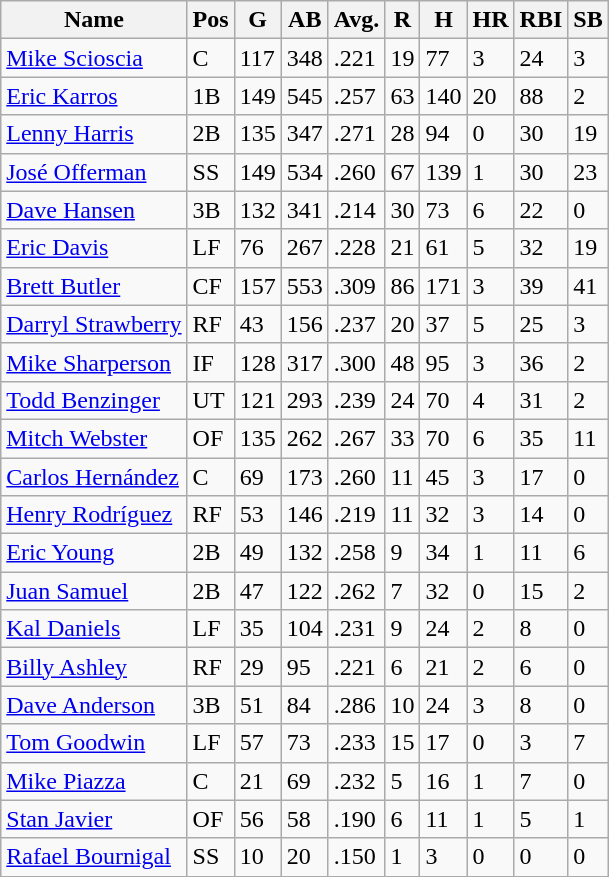<table class="wikitable sortable" style="text-align:left">
<tr>
<th>Name</th>
<th>Pos</th>
<th>G</th>
<th>AB</th>
<th>Avg.</th>
<th>R</th>
<th>H</th>
<th>HR</th>
<th>RBI</th>
<th>SB</th>
</tr>
<tr>
<td><a href='#'>Mike Scioscia</a></td>
<td>C</td>
<td>117</td>
<td>348</td>
<td>.221</td>
<td>19</td>
<td>77</td>
<td>3</td>
<td>24</td>
<td>3</td>
</tr>
<tr>
<td><a href='#'>Eric Karros</a></td>
<td>1B</td>
<td>149</td>
<td>545</td>
<td>.257</td>
<td>63</td>
<td>140</td>
<td>20</td>
<td>88</td>
<td>2</td>
</tr>
<tr>
<td><a href='#'>Lenny Harris</a></td>
<td>2B</td>
<td>135</td>
<td>347</td>
<td>.271</td>
<td>28</td>
<td>94</td>
<td>0</td>
<td>30</td>
<td>19</td>
</tr>
<tr>
<td><a href='#'>José Offerman</a></td>
<td>SS</td>
<td>149</td>
<td>534</td>
<td>.260</td>
<td>67</td>
<td>139</td>
<td>1</td>
<td>30</td>
<td>23</td>
</tr>
<tr>
<td><a href='#'>Dave Hansen</a></td>
<td>3B</td>
<td>132</td>
<td>341</td>
<td>.214</td>
<td>30</td>
<td>73</td>
<td>6</td>
<td>22</td>
<td>0</td>
</tr>
<tr>
<td><a href='#'>Eric Davis</a></td>
<td>LF</td>
<td>76</td>
<td>267</td>
<td>.228</td>
<td>21</td>
<td>61</td>
<td>5</td>
<td>32</td>
<td>19</td>
</tr>
<tr>
<td><a href='#'>Brett Butler</a></td>
<td>CF</td>
<td>157</td>
<td>553</td>
<td>.309</td>
<td>86</td>
<td>171</td>
<td>3</td>
<td>39</td>
<td>41</td>
</tr>
<tr>
<td><a href='#'>Darryl Strawberry</a></td>
<td>RF</td>
<td>43</td>
<td>156</td>
<td>.237</td>
<td>20</td>
<td>37</td>
<td>5</td>
<td>25</td>
<td>3</td>
</tr>
<tr>
<td><a href='#'>Mike Sharperson</a></td>
<td>IF</td>
<td>128</td>
<td>317</td>
<td>.300</td>
<td>48</td>
<td>95</td>
<td>3</td>
<td>36</td>
<td>2</td>
</tr>
<tr>
<td><a href='#'>Todd Benzinger</a></td>
<td>UT</td>
<td>121</td>
<td>293</td>
<td>.239</td>
<td>24</td>
<td>70</td>
<td>4</td>
<td>31</td>
<td>2</td>
</tr>
<tr>
<td><a href='#'>Mitch Webster</a></td>
<td>OF</td>
<td>135</td>
<td>262</td>
<td>.267</td>
<td>33</td>
<td>70</td>
<td>6</td>
<td>35</td>
<td>11</td>
</tr>
<tr>
<td><a href='#'>Carlos Hernández</a></td>
<td>C</td>
<td>69</td>
<td>173</td>
<td>.260</td>
<td>11</td>
<td>45</td>
<td>3</td>
<td>17</td>
<td>0</td>
</tr>
<tr>
<td><a href='#'>Henry Rodríguez</a></td>
<td>RF</td>
<td>53</td>
<td>146</td>
<td>.219</td>
<td>11</td>
<td>32</td>
<td>3</td>
<td>14</td>
<td>0</td>
</tr>
<tr>
<td><a href='#'>Eric Young</a></td>
<td>2B</td>
<td>49</td>
<td>132</td>
<td>.258</td>
<td>9</td>
<td>34</td>
<td>1</td>
<td>11</td>
<td>6</td>
</tr>
<tr>
<td><a href='#'>Juan Samuel</a></td>
<td>2B</td>
<td>47</td>
<td>122</td>
<td>.262</td>
<td>7</td>
<td>32</td>
<td>0</td>
<td>15</td>
<td>2</td>
</tr>
<tr>
<td><a href='#'>Kal Daniels</a></td>
<td>LF</td>
<td>35</td>
<td>104</td>
<td>.231</td>
<td>9</td>
<td>24</td>
<td>2</td>
<td>8</td>
<td>0</td>
</tr>
<tr>
<td><a href='#'>Billy Ashley</a></td>
<td>RF</td>
<td>29</td>
<td>95</td>
<td>.221</td>
<td>6</td>
<td>21</td>
<td>2</td>
<td>6</td>
<td>0</td>
</tr>
<tr>
<td><a href='#'>Dave Anderson</a></td>
<td>3B</td>
<td>51</td>
<td>84</td>
<td>.286</td>
<td>10</td>
<td>24</td>
<td>3</td>
<td>8</td>
<td>0</td>
</tr>
<tr>
<td><a href='#'>Tom Goodwin</a></td>
<td>LF</td>
<td>57</td>
<td>73</td>
<td>.233</td>
<td>15</td>
<td>17</td>
<td>0</td>
<td>3</td>
<td>7</td>
</tr>
<tr>
<td><a href='#'>Mike Piazza</a></td>
<td>C</td>
<td>21</td>
<td>69</td>
<td>.232</td>
<td>5</td>
<td>16</td>
<td>1</td>
<td>7</td>
<td>0</td>
</tr>
<tr>
<td><a href='#'>Stan Javier</a></td>
<td>OF</td>
<td>56</td>
<td>58</td>
<td>.190</td>
<td>6</td>
<td>11</td>
<td>1</td>
<td>5</td>
<td>1</td>
</tr>
<tr>
<td><a href='#'>Rafael Bournigal</a></td>
<td>SS</td>
<td>10</td>
<td>20</td>
<td>.150</td>
<td>1</td>
<td>3</td>
<td>0</td>
<td>0</td>
<td>0</td>
</tr>
</table>
